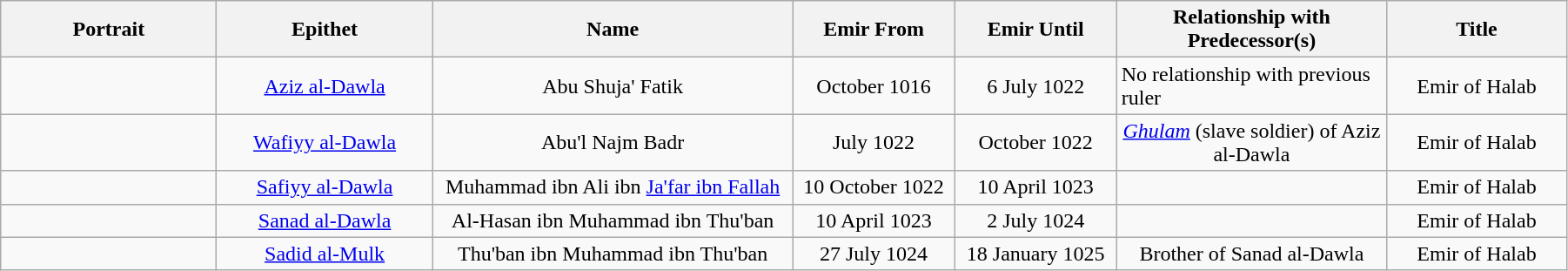<table width=95% class="wikitable">
<tr>
<th width=12%>Portrait</th>
<th width=12%>Epithet</th>
<th width=20%>Name</th>
<th width=9%>Emir From</th>
<th width=9%>Emir Until</th>
<th width=15%>Relationship with Predecessor(s)</th>
<th width=10%>Title</th>
</tr>
<tr>
<td align="center"></td>
<td align="center"><a href='#'>Aziz al-Dawla</a></td>
<td align="center">Abu Shuja' Fatik</td>
<td align="center">October 1016</td>
<td align="center">6 July 1022</td>
<td>No relationship with previous ruler</td>
<td align="center">Emir of Halab</td>
</tr>
<tr>
<td align="center"></td>
<td align="center"><a href='#'>Wafiyy al-Dawla</a></td>
<td align="center">Abu'l Najm Badr</td>
<td align="center">July 1022</td>
<td align="center">October 1022</td>
<td align="center"><em><a href='#'>Ghulam</a></em> (slave soldier) of Aziz al-Dawla</td>
<td align="center">Emir of Halab</td>
</tr>
<tr>
<td align="center"></td>
<td align="center"><a href='#'>Safiyy al-Dawla</a></td>
<td align="center">Muhammad ibn Ali ibn <a href='#'>Ja'far ibn Fallah</a></td>
<td align="center">10 October 1022</td>
<td align="center">10 April 1023</td>
<td></td>
<td align="center">Emir of Halab</td>
</tr>
<tr>
<td align="center"></td>
<td align="center"><a href='#'>Sanad al-Dawla</a></td>
<td align="center">Al-Hasan ibn Muhammad ibn Thu'ban</td>
<td align="center">10 April 1023</td>
<td align="center">2 July 1024</td>
<td></td>
<td align="center">Emir of Halab</td>
</tr>
<tr>
<td align="center"></td>
<td align="center"><a href='#'>Sadid al-Mulk</a></td>
<td align="center">Thu'ban ibn Muhammad ibn Thu'ban</td>
<td align="center">27 July 1024</td>
<td align="center">18 January 1025</td>
<td align="center">Brother of Sanad al-Dawla</td>
<td align="center">Emir of Halab</td>
</tr>
</table>
